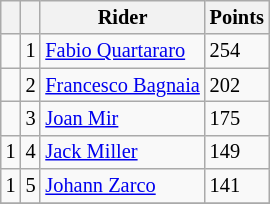<table class="wikitable" style="font-size: 85%;">
<tr>
<th></th>
<th></th>
<th>Rider</th>
<th>Points</th>
</tr>
<tr>
<td></td>
<td align=center>1</td>
<td> <a href='#'>Fabio Quartararo</a></td>
<td align=left>254</td>
</tr>
<tr>
<td></td>
<td align=center>2</td>
<td> <a href='#'>Francesco Bagnaia</a></td>
<td align=left>202</td>
</tr>
<tr>
<td></td>
<td align=center>3</td>
<td> <a href='#'>Joan Mir</a></td>
<td align=left>175</td>
</tr>
<tr>
<td> 1</td>
<td align=center>4</td>
<td> <a href='#'>Jack Miller</a></td>
<td align=left>149</td>
</tr>
<tr>
<td> 1</td>
<td align=center>5</td>
<td> <a href='#'>Johann Zarco</a></td>
<td align=left>141</td>
</tr>
<tr>
</tr>
</table>
